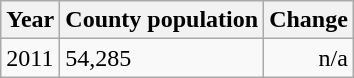<table class="wikitable">
<tr>
<th>Year</th>
<th>County population</th>
<th>Change</th>
</tr>
<tr>
<td>2011</td>
<td>54,285</td>
<td align="right">n/a</td>
</tr>
</table>
